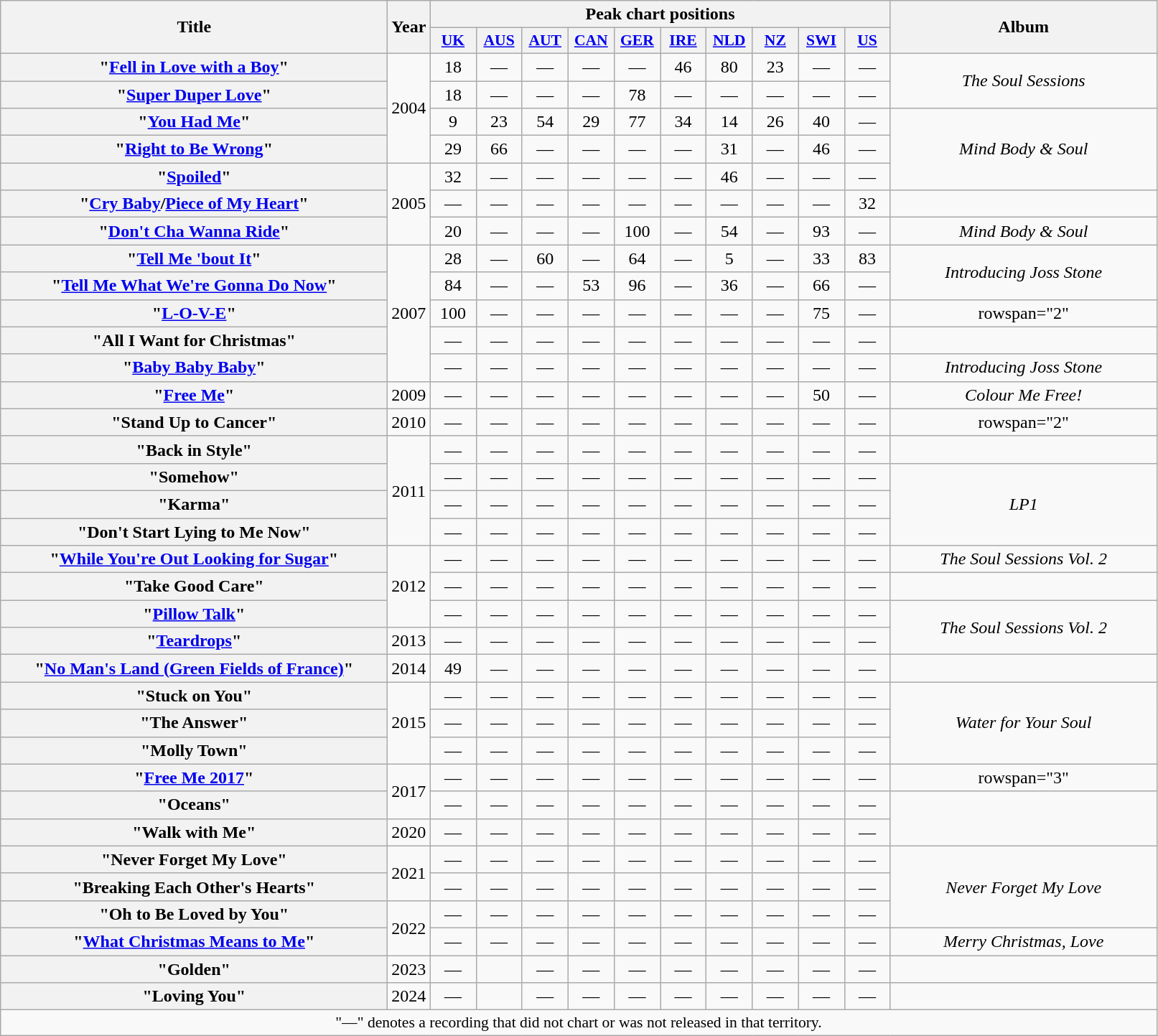<table class="wikitable plainrowheaders" style="text-align:center;">
<tr>
<th scope="col" rowspan="2" style="width:22em;">Title</th>
<th scope="col" rowspan="2" style="width:1em;">Year</th>
<th scope="col" colspan="10">Peak chart positions</th>
<th scope="col" rowspan="2" style="width:15em;">Album</th>
</tr>
<tr>
<th scope="col" style="width:2.5em;font-size:90%;"><a href='#'>UK</a><br></th>
<th scope="col" style="width:2.5em;font-size:90%;"><a href='#'>AUS</a><br></th>
<th scope="col" style="width:2.5em;font-size:90%;"><a href='#'>AUT</a><br></th>
<th scope="col" style="width:2.5em;font-size:90%;"><a href='#'>CAN</a><br></th>
<th scope="col" style="width:2.5em;font-size:90%;"><a href='#'>GER</a><br></th>
<th scope="col" style="width:2.5em;font-size:90%;"><a href='#'>IRE</a><br></th>
<th scope="col" style="width:2.5em;font-size:90%;"><a href='#'>NLD</a><br></th>
<th scope="col" style="width:2.5em;font-size:90%;"><a href='#'>NZ</a><br></th>
<th scope="col" style="width:2.5em;font-size:90%;"><a href='#'>SWI</a><br></th>
<th scope="col" style="width:2.5em;font-size:90%;"><a href='#'>US</a><br></th>
</tr>
<tr>
<th scope="row">"<a href='#'>Fell in Love with a Boy</a>"</th>
<td rowspan="4">2004</td>
<td>18</td>
<td>—</td>
<td>—</td>
<td>—</td>
<td>—</td>
<td>46</td>
<td>80</td>
<td>23</td>
<td>—</td>
<td>—</td>
<td rowspan="2"><em>The Soul Sessions</em></td>
</tr>
<tr>
<th scope="row">"<a href='#'>Super Duper Love</a>"</th>
<td>18</td>
<td>—</td>
<td>—</td>
<td>—</td>
<td>78</td>
<td>—</td>
<td>—</td>
<td>—</td>
<td>—</td>
<td>—</td>
</tr>
<tr>
<th scope="row">"<a href='#'>You Had Me</a>"</th>
<td>9</td>
<td>23</td>
<td>54</td>
<td>29</td>
<td>77</td>
<td>34</td>
<td>14</td>
<td>26</td>
<td>40</td>
<td>—</td>
<td rowspan="3"><em>Mind Body & Soul</em></td>
</tr>
<tr>
<th scope="row">"<a href='#'>Right to Be Wrong</a>"</th>
<td>29</td>
<td>66</td>
<td>—</td>
<td>—</td>
<td>—</td>
<td>—</td>
<td>31</td>
<td>—</td>
<td>46</td>
<td>—</td>
</tr>
<tr>
<th scope="row">"<a href='#'>Spoiled</a>"</th>
<td rowspan="3">2005</td>
<td>32</td>
<td>—</td>
<td>—</td>
<td>—</td>
<td>—</td>
<td>—</td>
<td>46</td>
<td>—</td>
<td>—</td>
<td>—</td>
</tr>
<tr>
<th scope="row">"<a href='#'>Cry Baby</a>/<a href='#'>Piece of My Heart</a>"<br></th>
<td>—</td>
<td>—</td>
<td>—</td>
<td>—</td>
<td>—</td>
<td>—</td>
<td>—</td>
<td>—</td>
<td>—</td>
<td>32</td>
<td></td>
</tr>
<tr>
<th scope="row">"<a href='#'>Don't Cha Wanna Ride</a>"</th>
<td>20</td>
<td>—</td>
<td>—</td>
<td>—</td>
<td>100</td>
<td>—</td>
<td>54</td>
<td>—</td>
<td>93</td>
<td>—</td>
<td><em>Mind Body & Soul</em></td>
</tr>
<tr>
<th scope="row">"<a href='#'>Tell Me 'bout It</a>"</th>
<td rowspan="5">2007</td>
<td>28</td>
<td>—</td>
<td>60</td>
<td>—</td>
<td>64</td>
<td>—</td>
<td>5</td>
<td>—</td>
<td>33</td>
<td>83</td>
<td rowspan="2"><em>Introducing Joss Stone</em></td>
</tr>
<tr>
<th scope="row">"<a href='#'>Tell Me What We're Gonna Do Now</a>"<br></th>
<td>84</td>
<td>—</td>
<td>—</td>
<td>53</td>
<td>96</td>
<td>—</td>
<td>36</td>
<td>—</td>
<td>66</td>
<td>—</td>
</tr>
<tr>
<th scope="row">"<a href='#'>L-O-V-E</a>"</th>
<td>100</td>
<td>—</td>
<td>—</td>
<td>—</td>
<td>—</td>
<td>—</td>
<td>—</td>
<td>—</td>
<td>75</td>
<td>—</td>
<td>rowspan="2" </td>
</tr>
<tr>
<th scope="row">"All I Want for Christmas"</th>
<td>—</td>
<td>—</td>
<td>—</td>
<td>—</td>
<td>—</td>
<td>—</td>
<td>—</td>
<td>—</td>
<td>—</td>
<td>—</td>
</tr>
<tr>
<th scope="row">"<a href='#'>Baby Baby Baby</a>"</th>
<td>—</td>
<td>—</td>
<td>—</td>
<td>—</td>
<td>—</td>
<td>—</td>
<td>—</td>
<td>—</td>
<td>—</td>
<td>—</td>
<td><em>Introducing Joss Stone</em></td>
</tr>
<tr>
<th scope="row">"<a href='#'>Free Me</a>"</th>
<td>2009</td>
<td>—</td>
<td>—</td>
<td>—</td>
<td>—</td>
<td>—</td>
<td>—</td>
<td>—</td>
<td>—</td>
<td>50</td>
<td>—</td>
<td><em>Colour Me Free!</em></td>
</tr>
<tr>
<th scope="row">"Stand Up to Cancer"<br></th>
<td>2010</td>
<td>—</td>
<td>—</td>
<td>—</td>
<td>—</td>
<td>—</td>
<td>—</td>
<td>—</td>
<td>—</td>
<td>—</td>
<td>—</td>
<td>rowspan="2" </td>
</tr>
<tr>
<th scope="row">"Back in Style"</th>
<td rowspan="4">2011</td>
<td>—</td>
<td>—</td>
<td>—</td>
<td>—</td>
<td>—</td>
<td>—</td>
<td>—</td>
<td>—</td>
<td>—</td>
<td>—</td>
</tr>
<tr>
<th scope="row">"Somehow"</th>
<td>—</td>
<td>—</td>
<td>—</td>
<td>—</td>
<td>—</td>
<td>—</td>
<td>—</td>
<td>—</td>
<td>—</td>
<td>—</td>
<td rowspan="3"><em>LP1</em></td>
</tr>
<tr>
<th scope="row">"Karma"</th>
<td>—</td>
<td>—</td>
<td>—</td>
<td>—</td>
<td>—</td>
<td>—</td>
<td>—</td>
<td>—</td>
<td>—</td>
<td>—</td>
</tr>
<tr>
<th scope="row">"Don't Start Lying to Me Now"</th>
<td>—</td>
<td>—</td>
<td>—</td>
<td>—</td>
<td>—</td>
<td>—</td>
<td>—</td>
<td>—</td>
<td>—</td>
<td>—</td>
</tr>
<tr>
<th scope="row">"<a href='#'>While You're Out Looking for Sugar</a>"</th>
<td rowspan="3">2012</td>
<td>—</td>
<td>—</td>
<td>—</td>
<td>—</td>
<td>—</td>
<td>—</td>
<td>—</td>
<td>—</td>
<td>—</td>
<td>—</td>
<td><em>The Soul Sessions Vol. 2</em></td>
</tr>
<tr>
<th scope="row">"Take Good Care"<br></th>
<td>—</td>
<td>—</td>
<td>—</td>
<td>—</td>
<td>—</td>
<td>—</td>
<td>—</td>
<td>—</td>
<td>—</td>
<td>—</td>
<td></td>
</tr>
<tr>
<th scope="row">"<a href='#'>Pillow Talk</a>"</th>
<td>—</td>
<td>—</td>
<td>—</td>
<td>—</td>
<td>—</td>
<td>—</td>
<td>—</td>
<td>—</td>
<td>—</td>
<td>—</td>
<td rowspan="2"><em>The Soul Sessions Vol. 2</em></td>
</tr>
<tr>
<th scope="row">"<a href='#'>Teardrops</a>"</th>
<td>2013</td>
<td>—</td>
<td>—</td>
<td>—</td>
<td>—</td>
<td>—</td>
<td>—</td>
<td>—</td>
<td>—</td>
<td>—</td>
<td>—</td>
</tr>
<tr>
<th scope="row">"<a href='#'>No Man's Land (Green Fields of France)</a>"<br></th>
<td>2014</td>
<td>49</td>
<td>—</td>
<td>—</td>
<td>—</td>
<td>—</td>
<td>—</td>
<td>—</td>
<td>—</td>
<td>—</td>
<td>—</td>
<td></td>
</tr>
<tr>
<th scope="row">"Stuck on You"</th>
<td rowspan="3">2015</td>
<td>—</td>
<td>—</td>
<td>—</td>
<td>—</td>
<td>—</td>
<td>—</td>
<td>—</td>
<td>—</td>
<td>—</td>
<td>—</td>
<td rowspan="3"><em>Water for Your Soul</em></td>
</tr>
<tr>
<th scope="row">"The Answer"</th>
<td>—</td>
<td>—</td>
<td>—</td>
<td>—</td>
<td>—</td>
<td>—</td>
<td>—</td>
<td>—</td>
<td>—</td>
<td>—</td>
</tr>
<tr>
<th scope="row">"Molly Town"</th>
<td>—</td>
<td>—</td>
<td>—</td>
<td>—</td>
<td>—</td>
<td>—</td>
<td>—</td>
<td>—</td>
<td>—</td>
<td>—</td>
</tr>
<tr>
<th scope="row">"<a href='#'>Free Me 2017</a>"</th>
<td rowspan="2">2017</td>
<td>—</td>
<td>—</td>
<td>—</td>
<td>—</td>
<td>—</td>
<td>—</td>
<td>—</td>
<td>—</td>
<td>—</td>
<td>—</td>
<td>rowspan="3" </td>
</tr>
<tr>
<th scope="row">"Oceans"</th>
<td>—</td>
<td>—</td>
<td>—</td>
<td>—</td>
<td>—</td>
<td>—</td>
<td>—</td>
<td>—</td>
<td>—</td>
<td>—</td>
</tr>
<tr>
<th scope="row">"Walk with Me"</th>
<td>2020</td>
<td>—</td>
<td>—</td>
<td>—</td>
<td>—</td>
<td>—</td>
<td>—</td>
<td>—</td>
<td>—</td>
<td>—</td>
<td>—</td>
</tr>
<tr>
<th scope="row">"Never Forget My Love"</th>
<td rowspan="2">2021</td>
<td>—</td>
<td>—</td>
<td>—</td>
<td>—</td>
<td>—</td>
<td>—</td>
<td>—</td>
<td>—</td>
<td>—</td>
<td>—</td>
<td rowspan="3"><em>Never Forget My Love</em></td>
</tr>
<tr>
<th scope="row">"Breaking Each Other's Hearts"</th>
<td>—</td>
<td>—</td>
<td>—</td>
<td>—</td>
<td>—</td>
<td>—</td>
<td>—</td>
<td>—</td>
<td>—</td>
<td>—</td>
</tr>
<tr>
<th scope="row">"Oh to Be Loved by You"</th>
<td rowspan="2">2022</td>
<td>—</td>
<td>—</td>
<td>—</td>
<td>—</td>
<td>—</td>
<td>—</td>
<td>—</td>
<td>—</td>
<td>—</td>
<td>—</td>
</tr>
<tr>
<th scope="row">"<a href='#'>What Christmas Means to Me</a>"</th>
<td>—</td>
<td>—</td>
<td>—</td>
<td>—</td>
<td>—</td>
<td>—</td>
<td>—</td>
<td>—</td>
<td>—</td>
<td>—</td>
<td><em>Merry Christmas, Love</em></td>
</tr>
<tr>
<th scope="row">"Golden" <br></th>
<td>2023</td>
<td>—</td>
<td></td>
<td>—</td>
<td>—</td>
<td>—</td>
<td>—</td>
<td>—</td>
<td>—</td>
<td>—</td>
<td>—</td>
<td></td>
</tr>
<tr>
<th scope="row">"Loving You"</th>
<td>2024</td>
<td>—</td>
<td></td>
<td>—</td>
<td>—</td>
<td>—</td>
<td>—</td>
<td>—</td>
<td>—</td>
<td>—</td>
<td>—</td>
<td></td>
</tr>
<tr>
<td colspan="13" style="font-size:90%">"—" denotes a recording that did not chart or was not released in that territory.</td>
</tr>
</table>
